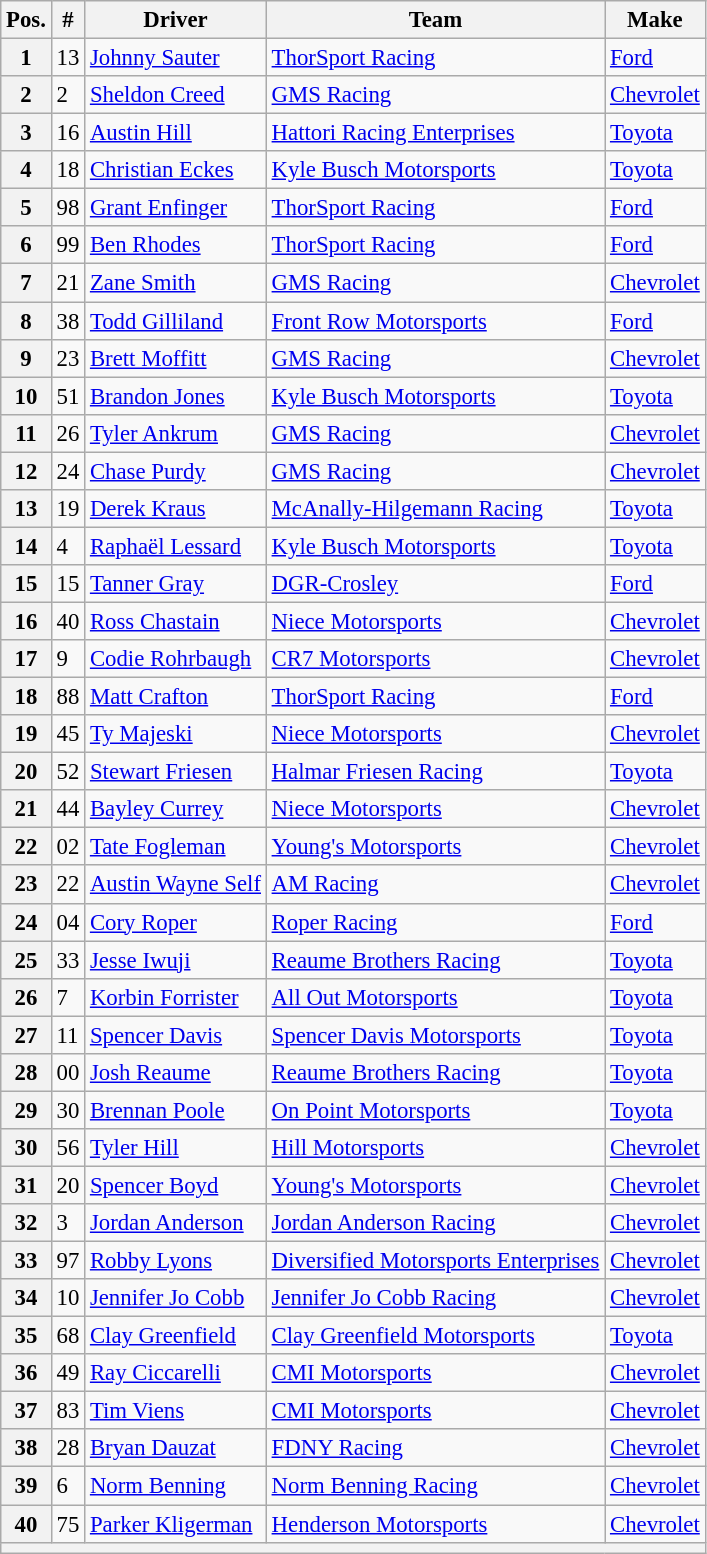<table class="wikitable" style="font-size:95%">
<tr>
<th>Pos.</th>
<th>#</th>
<th>Driver</th>
<th>Team</th>
<th>Make</th>
</tr>
<tr>
<th>1</th>
<td>13</td>
<td><a href='#'>Johnny Sauter</a></td>
<td><a href='#'>ThorSport Racing</a></td>
<td><a href='#'>Ford</a></td>
</tr>
<tr>
<th>2</th>
<td>2</td>
<td><a href='#'>Sheldon Creed</a></td>
<td><a href='#'>GMS Racing</a></td>
<td><a href='#'>Chevrolet</a></td>
</tr>
<tr>
<th>3</th>
<td>16</td>
<td><a href='#'>Austin Hill</a></td>
<td><a href='#'>Hattori Racing Enterprises</a></td>
<td><a href='#'>Toyota</a></td>
</tr>
<tr>
<th>4</th>
<td>18</td>
<td><a href='#'>Christian Eckes</a></td>
<td><a href='#'>Kyle Busch Motorsports</a></td>
<td><a href='#'>Toyota</a></td>
</tr>
<tr>
<th>5</th>
<td>98</td>
<td><a href='#'>Grant Enfinger</a></td>
<td><a href='#'>ThorSport Racing</a></td>
<td><a href='#'>Ford</a></td>
</tr>
<tr>
<th>6</th>
<td>99</td>
<td><a href='#'>Ben Rhodes</a></td>
<td><a href='#'>ThorSport Racing</a></td>
<td><a href='#'>Ford</a></td>
</tr>
<tr>
<th>7</th>
<td>21</td>
<td><a href='#'>Zane Smith</a></td>
<td><a href='#'>GMS Racing</a></td>
<td><a href='#'>Chevrolet</a></td>
</tr>
<tr>
<th>8</th>
<td>38</td>
<td><a href='#'>Todd Gilliland</a></td>
<td><a href='#'>Front Row Motorsports</a></td>
<td><a href='#'>Ford</a></td>
</tr>
<tr>
<th>9</th>
<td>23</td>
<td><a href='#'>Brett Moffitt</a></td>
<td><a href='#'>GMS Racing</a></td>
<td><a href='#'>Chevrolet</a></td>
</tr>
<tr>
<th>10</th>
<td>51</td>
<td><a href='#'>Brandon Jones</a></td>
<td><a href='#'>Kyle Busch Motorsports</a></td>
<td><a href='#'>Toyota</a></td>
</tr>
<tr>
<th>11</th>
<td>26</td>
<td><a href='#'>Tyler Ankrum</a></td>
<td><a href='#'>GMS Racing</a></td>
<td><a href='#'>Chevrolet</a></td>
</tr>
<tr>
<th>12</th>
<td>24</td>
<td><a href='#'>Chase Purdy</a></td>
<td><a href='#'>GMS Racing</a></td>
<td><a href='#'>Chevrolet</a></td>
</tr>
<tr>
<th>13</th>
<td>19</td>
<td><a href='#'>Derek Kraus</a></td>
<td><a href='#'>McAnally-Hilgemann Racing</a></td>
<td><a href='#'>Toyota</a></td>
</tr>
<tr>
<th>14</th>
<td>4</td>
<td><a href='#'>Raphaël Lessard</a></td>
<td><a href='#'>Kyle Busch Motorsports</a></td>
<td><a href='#'>Toyota</a></td>
</tr>
<tr>
<th>15</th>
<td>15</td>
<td><a href='#'>Tanner Gray</a></td>
<td><a href='#'>DGR-Crosley</a></td>
<td><a href='#'>Ford</a></td>
</tr>
<tr>
<th>16</th>
<td>40</td>
<td><a href='#'>Ross Chastain</a></td>
<td><a href='#'>Niece Motorsports</a></td>
<td><a href='#'>Chevrolet</a></td>
</tr>
<tr>
<th>17</th>
<td>9</td>
<td><a href='#'>Codie Rohrbaugh</a></td>
<td><a href='#'>CR7 Motorsports</a></td>
<td><a href='#'>Chevrolet</a></td>
</tr>
<tr>
<th>18</th>
<td>88</td>
<td><a href='#'>Matt Crafton</a></td>
<td><a href='#'>ThorSport Racing</a></td>
<td><a href='#'>Ford</a></td>
</tr>
<tr>
<th>19</th>
<td>45</td>
<td><a href='#'>Ty Majeski</a></td>
<td><a href='#'>Niece Motorsports</a></td>
<td><a href='#'>Chevrolet</a></td>
</tr>
<tr>
<th>20</th>
<td>52</td>
<td><a href='#'>Stewart Friesen</a></td>
<td><a href='#'>Halmar Friesen Racing</a></td>
<td><a href='#'>Toyota</a></td>
</tr>
<tr>
<th>21</th>
<td>44</td>
<td><a href='#'>Bayley Currey</a></td>
<td><a href='#'>Niece Motorsports</a></td>
<td><a href='#'>Chevrolet</a></td>
</tr>
<tr>
<th>22</th>
<td>02</td>
<td><a href='#'>Tate Fogleman</a></td>
<td><a href='#'>Young's Motorsports</a></td>
<td><a href='#'>Chevrolet</a></td>
</tr>
<tr>
<th>23</th>
<td>22</td>
<td><a href='#'>Austin Wayne Self</a></td>
<td><a href='#'>AM Racing</a></td>
<td><a href='#'>Chevrolet</a></td>
</tr>
<tr>
<th>24</th>
<td>04</td>
<td><a href='#'>Cory Roper</a></td>
<td><a href='#'>Roper Racing</a></td>
<td><a href='#'>Ford</a></td>
</tr>
<tr>
<th>25</th>
<td>33</td>
<td><a href='#'>Jesse Iwuji</a></td>
<td><a href='#'>Reaume Brothers Racing</a></td>
<td><a href='#'>Toyota</a></td>
</tr>
<tr>
<th>26</th>
<td>7</td>
<td><a href='#'>Korbin Forrister</a></td>
<td><a href='#'>All Out Motorsports</a></td>
<td><a href='#'>Toyota</a></td>
</tr>
<tr>
<th>27</th>
<td>11</td>
<td><a href='#'>Spencer Davis</a></td>
<td><a href='#'>Spencer Davis Motorsports</a></td>
<td><a href='#'>Toyota</a></td>
</tr>
<tr>
<th>28</th>
<td>00</td>
<td><a href='#'>Josh Reaume</a></td>
<td><a href='#'>Reaume Brothers Racing</a></td>
<td><a href='#'>Toyota</a></td>
</tr>
<tr>
<th>29</th>
<td>30</td>
<td><a href='#'>Brennan Poole</a></td>
<td><a href='#'>On Point Motorsports</a></td>
<td><a href='#'>Toyota</a></td>
</tr>
<tr>
<th>30</th>
<td>56</td>
<td><a href='#'>Tyler Hill</a></td>
<td><a href='#'>Hill Motorsports</a></td>
<td><a href='#'>Chevrolet</a></td>
</tr>
<tr>
<th>31</th>
<td>20</td>
<td><a href='#'>Spencer Boyd</a></td>
<td><a href='#'>Young's Motorsports</a></td>
<td><a href='#'>Chevrolet</a></td>
</tr>
<tr>
<th>32</th>
<td>3</td>
<td><a href='#'>Jordan Anderson</a></td>
<td><a href='#'>Jordan Anderson Racing</a></td>
<td><a href='#'>Chevrolet</a></td>
</tr>
<tr>
<th>33</th>
<td>97</td>
<td><a href='#'>Robby Lyons</a></td>
<td><a href='#'>Diversified Motorsports Enterprises</a></td>
<td><a href='#'>Chevrolet</a></td>
</tr>
<tr>
<th>34</th>
<td>10</td>
<td><a href='#'>Jennifer Jo Cobb</a></td>
<td><a href='#'>Jennifer Jo Cobb Racing</a></td>
<td><a href='#'>Chevrolet</a></td>
</tr>
<tr>
<th>35</th>
<td>68</td>
<td><a href='#'>Clay Greenfield</a></td>
<td><a href='#'>Clay Greenfield Motorsports</a></td>
<td><a href='#'>Toyota</a></td>
</tr>
<tr>
<th>36</th>
<td>49</td>
<td><a href='#'>Ray Ciccarelli</a></td>
<td><a href='#'>CMI Motorsports</a></td>
<td><a href='#'>Chevrolet</a></td>
</tr>
<tr>
<th>37</th>
<td>83</td>
<td><a href='#'>Tim Viens</a></td>
<td><a href='#'>CMI Motorsports</a></td>
<td><a href='#'>Chevrolet</a></td>
</tr>
<tr>
<th>38</th>
<td>28</td>
<td><a href='#'>Bryan Dauzat</a></td>
<td><a href='#'>FDNY Racing</a></td>
<td><a href='#'>Chevrolet</a></td>
</tr>
<tr>
<th>39</th>
<td>6</td>
<td><a href='#'>Norm Benning</a></td>
<td><a href='#'>Norm Benning Racing</a></td>
<td><a href='#'>Chevrolet</a></td>
</tr>
<tr>
<th>40</th>
<td>75</td>
<td><a href='#'>Parker Kligerman</a></td>
<td><a href='#'>Henderson Motorsports</a></td>
<td><a href='#'>Chevrolet</a></td>
</tr>
<tr>
<th colspan="5"></th>
</tr>
</table>
